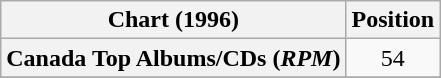<table class="wikitable sortable plainrowheaders" style="text-align:center">
<tr>
<th scope="col">Chart (1996)</th>
<th scope="col">Position</th>
</tr>
<tr>
<th scope="row">Canada Top Albums/CDs (<em>RPM</em>)</th>
<td>54</td>
</tr>
<tr>
</tr>
</table>
